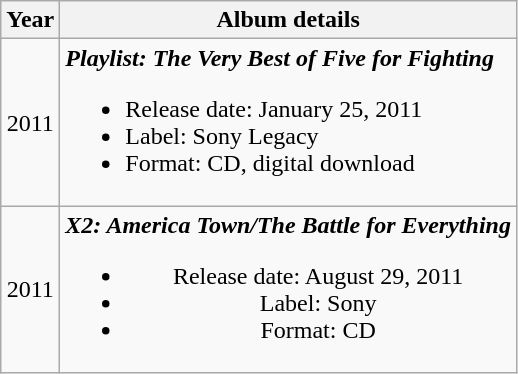<table class="wikitable" style="text-align:center;">
<tr>
<th scope="col">Year</th>
<th scope="col">Album details</th>
</tr>
<tr>
<td>2011</td>
<td style="text-align:left;"><strong><em>Playlist: The Very Best of Five for Fighting</em></strong><br><ul><li>Release date: January 25, 2011</li><li>Label: Sony Legacy</li><li>Format: CD, digital download</li></ul></td>
</tr>
<tr>
<td>2011</td>
<td><strong><em>X2: America Town/The Battle for Everything</em></strong><br><ul><li>Release date: August 29, 2011</li><li>Label: Sony</li><li>Format: CD</li></ul></td>
</tr>
</table>
